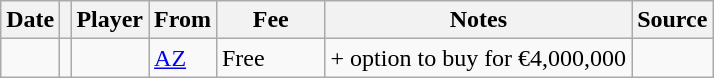<table class="wikitable plainrowheaders sortable">
<tr>
<th scope="col">Date</th>
<th></th>
<th scope="col">Player</th>
<th>From</th>
<th style="width: 65px;">Fee</th>
<th>Notes</th>
<th scope="col">Source</th>
</tr>
<tr>
<td></td>
<td align="center"></td>
<td></td>
<td> <a href='#'>AZ</a></td>
<td>Free</td>
<td>+ option to buy for €4,000,000</td>
<td></td>
</tr>
</table>
